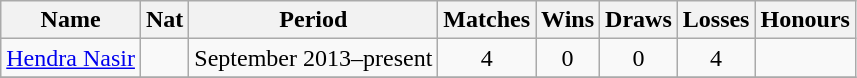<table class="wikitable">
<tr>
<th>Name</th>
<th>Nat</th>
<th>Period</th>
<th>Matches</th>
<th>Wins</th>
<th>Draws</th>
<th>Losses</th>
<th>Honours</th>
</tr>
<tr>
<td><a href='#'>Hendra Nasir</a></td>
<td align="center"></td>
<td align="center">September 2013–present</td>
<td align="center">4</td>
<td align="center">0</td>
<td align="center">0</td>
<td align="center">4</td>
<td></td>
</tr>
<tr>
</tr>
</table>
